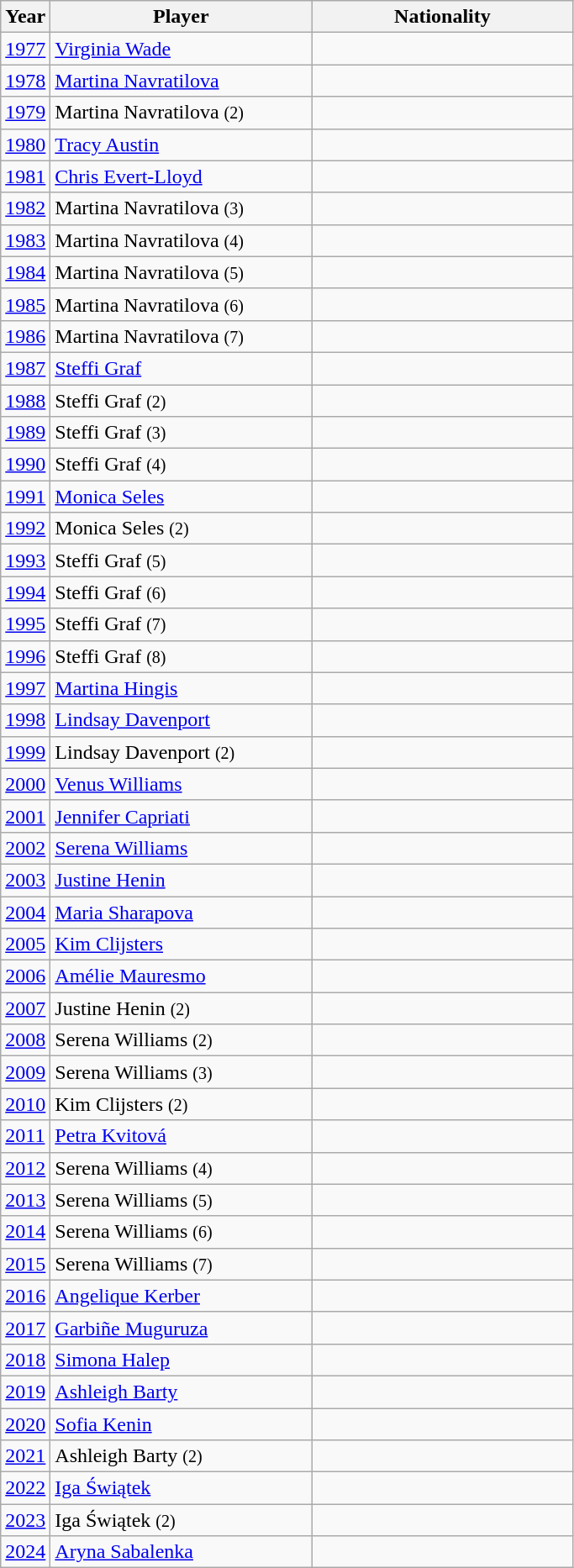<table class="wikitable">
<tr>
<th>Year</th>
<th width=200>Player</th>
<th width=200>Nationality</th>
</tr>
<tr>
<td><a href='#'>1977</a></td>
<td><a href='#'>Virginia Wade</a></td>
<td></td>
</tr>
<tr>
<td><a href='#'>1978</a></td>
<td><a href='#'>Martina Navratilova</a></td>
<td></td>
</tr>
<tr>
<td><a href='#'>1979</a></td>
<td>Martina Navratilova <small>(2)</small></td>
<td></td>
</tr>
<tr>
<td><a href='#'>1980</a></td>
<td><a href='#'>Tracy Austin</a></td>
<td></td>
</tr>
<tr>
<td><a href='#'>1981</a></td>
<td><a href='#'>Chris Evert-Lloyd</a></td>
<td></td>
</tr>
<tr>
<td><a href='#'>1982</a></td>
<td>Martina Navratilova <small>(3)</small></td>
<td></td>
</tr>
<tr>
<td><a href='#'>1983</a></td>
<td>Martina Navratilova <small>(4)</small></td>
<td></td>
</tr>
<tr>
<td><a href='#'>1984</a></td>
<td>Martina Navratilova <small>(5)</small></td>
<td></td>
</tr>
<tr>
<td><a href='#'>1985</a></td>
<td>Martina Navratilova <small>(6)</small></td>
<td></td>
</tr>
<tr>
<td><a href='#'>1986</a></td>
<td>Martina Navratilova <small>(7)</small></td>
<td></td>
</tr>
<tr>
<td><a href='#'>1987</a></td>
<td><a href='#'>Steffi Graf</a></td>
<td></td>
</tr>
<tr>
<td><a href='#'>1988</a></td>
<td>Steffi Graf <small>(2)</small></td>
<td></td>
</tr>
<tr>
<td><a href='#'>1989</a></td>
<td>Steffi Graf <small>(3)</small></td>
<td></td>
</tr>
<tr>
<td><a href='#'>1990</a></td>
<td>Steffi Graf <small>(4)</small></td>
<td></td>
</tr>
<tr>
<td><a href='#'>1991</a></td>
<td><a href='#'>Monica Seles</a></td>
<td></td>
</tr>
<tr>
<td><a href='#'>1992</a></td>
<td>Monica Seles <small>(2)</small></td>
<td></td>
</tr>
<tr>
<td><a href='#'>1993</a></td>
<td>Steffi Graf <small>(5)</small></td>
<td></td>
</tr>
<tr>
<td><a href='#'>1994</a></td>
<td>Steffi Graf <small>(6)</small></td>
<td></td>
</tr>
<tr>
<td><a href='#'>1995</a></td>
<td>Steffi Graf <small>(7)</small></td>
<td></td>
</tr>
<tr>
<td><a href='#'>1996</a></td>
<td>Steffi Graf <small>(8)</small></td>
<td></td>
</tr>
<tr>
<td><a href='#'>1997</a></td>
<td><a href='#'>Martina Hingis</a></td>
<td></td>
</tr>
<tr>
<td><a href='#'>1998</a></td>
<td><a href='#'>Lindsay Davenport</a></td>
<td></td>
</tr>
<tr>
<td><a href='#'>1999</a></td>
<td>Lindsay Davenport <small>(2)</small></td>
<td></td>
</tr>
<tr>
<td><a href='#'>2000</a></td>
<td><a href='#'>Venus Williams</a></td>
<td></td>
</tr>
<tr>
<td><a href='#'>2001</a></td>
<td><a href='#'>Jennifer Capriati</a></td>
<td></td>
</tr>
<tr>
<td><a href='#'>2002</a></td>
<td><a href='#'>Serena Williams</a></td>
<td></td>
</tr>
<tr>
<td><a href='#'>2003</a></td>
<td><a href='#'>Justine Henin</a></td>
<td></td>
</tr>
<tr>
<td><a href='#'>2004</a></td>
<td><a href='#'>Maria Sharapova</a></td>
<td></td>
</tr>
<tr>
<td><a href='#'>2005</a></td>
<td><a href='#'>Kim Clijsters</a></td>
<td></td>
</tr>
<tr>
<td><a href='#'>2006</a></td>
<td><a href='#'>Amélie Mauresmo</a></td>
<td></td>
</tr>
<tr>
<td><a href='#'>2007</a></td>
<td>Justine Henin <small>(2)</small></td>
<td></td>
</tr>
<tr>
<td><a href='#'>2008</a></td>
<td>Serena Williams <small>(2)</small></td>
<td></td>
</tr>
<tr>
<td><a href='#'>2009</a></td>
<td>Serena Williams <small>(3)</small></td>
<td></td>
</tr>
<tr>
<td><a href='#'>2010</a></td>
<td>Kim Clijsters <small>(2)</small></td>
<td></td>
</tr>
<tr>
<td><a href='#'>2011</a></td>
<td><a href='#'>Petra Kvitová</a></td>
<td></td>
</tr>
<tr>
<td><a href='#'>2012</a></td>
<td>Serena Williams <small>(4)</small></td>
<td></td>
</tr>
<tr>
<td><a href='#'>2013</a></td>
<td>Serena Williams <small>(5)</small></td>
<td></td>
</tr>
<tr>
<td><a href='#'>2014</a></td>
<td>Serena Williams <small>(6)</small></td>
<td></td>
</tr>
<tr>
<td><a href='#'>2015</a></td>
<td>Serena Williams <small>(7)</small></td>
<td></td>
</tr>
<tr>
<td><a href='#'>2016</a></td>
<td><a href='#'>Angelique Kerber</a></td>
<td></td>
</tr>
<tr>
<td><a href='#'>2017</a></td>
<td><a href='#'>Garbiñe Muguruza</a></td>
<td></td>
</tr>
<tr>
<td><a href='#'>2018</a></td>
<td><a href='#'>Simona Halep</a></td>
<td></td>
</tr>
<tr>
<td><a href='#'>2019</a></td>
<td><a href='#'>Ashleigh Barty</a></td>
<td></td>
</tr>
<tr>
<td><a href='#'>2020</a></td>
<td><a href='#'>Sofia Kenin</a></td>
<td></td>
</tr>
<tr>
<td><a href='#'>2021</a></td>
<td>Ashleigh Barty <small>(2)</small></td>
<td></td>
</tr>
<tr>
<td><a href='#'>2022</a></td>
<td><a href='#'>Iga Świątek</a></td>
<td></td>
</tr>
<tr>
<td><a href='#'>2023</a></td>
<td>Iga Świątek <small>(2)</small></td>
<td></td>
</tr>
<tr>
<td><a href='#'>2024</a></td>
<td><a href='#'>Aryna Sabalenka</a></td>
<td></td>
</tr>
</table>
